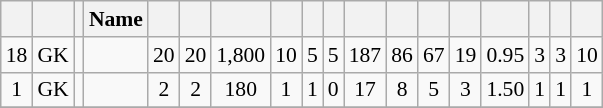<table class="wikitable sortable" style="text-align:center;font-size:90%;">
<tr>
<th scope=col></th>
<th scope=col></th>
<th scope=col></th>
<th scope=col>Name</th>
<th scope=col></th>
<th scope=col></th>
<th scope=col></th>
<th scope=col></th>
<th scope=col></th>
<th scope=col></th>
<th scope=col></th>
<th scope=col></th>
<th scope=col></th>
<th scope=col></th>
<th scope=col></th>
<th scope=col></th>
<th scope=col></th>
<th scope=col></th>
</tr>
<tr>
<td>18</td>
<td>GK</td>
<td></td>
<td></td>
<td>20</td>
<td>20</td>
<td>1,800</td>
<td>10</td>
<td>5</td>
<td>5</td>
<td>187</td>
<td>86</td>
<td>67</td>
<td>19</td>
<td>0.95</td>
<td>3</td>
<td>3</td>
<td>10</td>
</tr>
<tr>
<td>1</td>
<td>GK</td>
<td></td>
<td></td>
<td>2</td>
<td>2</td>
<td>180</td>
<td>1</td>
<td>1</td>
<td>0</td>
<td>17</td>
<td>8</td>
<td>5</td>
<td>3</td>
<td>1.50</td>
<td>1</td>
<td>1</td>
<td>1</td>
</tr>
<tr>
</tr>
</table>
